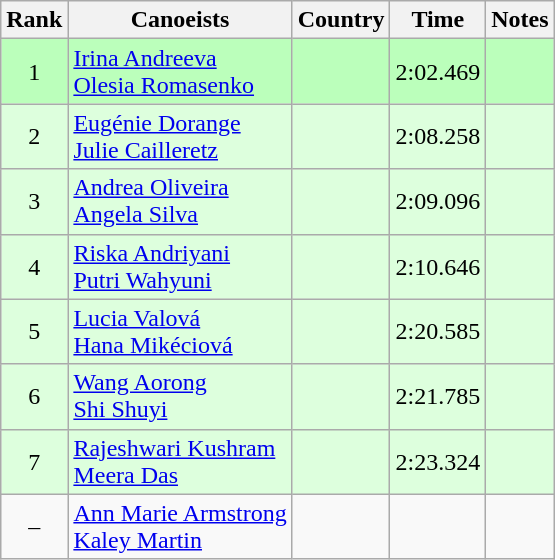<table class="wikitable" style="text-align:center">
<tr>
<th>Rank</th>
<th>Canoeists</th>
<th>Country</th>
<th>Time</th>
<th>Notes</th>
</tr>
<tr bgcolor=bbffbb>
<td>1</td>
<td align="left"><a href='#'>Irina Andreeva</a><br><a href='#'>Olesia Romasenko</a></td>
<td align="left"></td>
<td>2:02.469</td>
<td></td>
</tr>
<tr bgcolor=ddffdd>
<td>2</td>
<td align="left"><a href='#'>Eugénie Dorange</a><br><a href='#'>Julie Cailleretz</a></td>
<td align="left"></td>
<td>2:08.258</td>
<td></td>
</tr>
<tr bgcolor=ddffdd>
<td>3</td>
<td align="left"><a href='#'>Andrea Oliveira</a><br><a href='#'>Angela Silva</a></td>
<td align="left"></td>
<td>2:09.096</td>
<td></td>
</tr>
<tr bgcolor=ddffdd>
<td>4</td>
<td align="left"><a href='#'>Riska Andriyani</a><br><a href='#'>Putri Wahyuni</a></td>
<td align="left"></td>
<td>2:10.646</td>
<td></td>
</tr>
<tr bgcolor=ddffdd>
<td>5</td>
<td align="left"><a href='#'>Lucia Valová</a><br><a href='#'>Hana Mikéciová</a></td>
<td align="left"></td>
<td>2:20.585</td>
<td></td>
</tr>
<tr bgcolor=ddffdd>
<td>6</td>
<td align="left"><a href='#'>Wang Aorong</a><br><a href='#'>Shi Shuyi</a></td>
<td align="left"></td>
<td>2:21.785</td>
<td></td>
</tr>
<tr bgcolor=ddffdd>
<td>7</td>
<td align="left"><a href='#'>Rajeshwari Kushram</a><br><a href='#'>Meera Das</a></td>
<td align="left"></td>
<td>2:23.324</td>
<td></td>
</tr>
<tr>
<td>–</td>
<td align="left"><a href='#'>Ann Marie Armstrong</a><br><a href='#'>Kaley Martin</a></td>
<td align="left"></td>
<td></td>
<td></td>
</tr>
</table>
